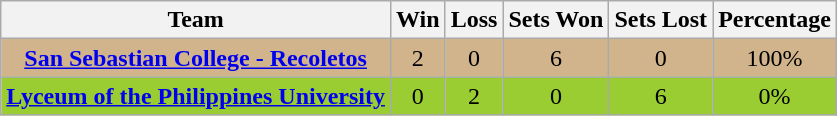<table class="wikitable" align="center"|>
<tr>
<th>Team</th>
<th>Win</th>
<th>Loss</th>
<th>Sets Won</th>
<th>Sets Lost</th>
<th>Percentage</th>
</tr>
<tr style="text-align:center; background:tan;">
<td><strong><a href='#'>San Sebastian College - Recoletos</a></strong></td>
<td>2</td>
<td>0</td>
<td>6</td>
<td>0</td>
<td>100%</td>
</tr>
<tr style="text-align:center; background:yellowgreen;">
<td><strong> <a href='#'>Lyceum of the Philippines University</a></strong></td>
<td>0</td>
<td>2</td>
<td>0</td>
<td>6</td>
<td>0%</td>
</tr>
</table>
